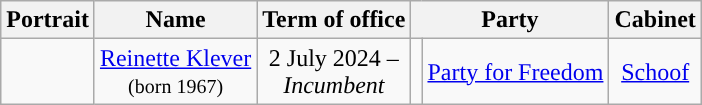<table class="wikitable" style="text-align:center">
<tr>
<th>Portrait</th>
<th>Name<br></th>
<th>Term of office</th>
<th colspan=2>Party</th>
<th>Cabinet</th>
</tr>
<tr>
<td></td>
<td><a href='#'>Reinette Klever</a> <br> <small>(born 1967)</small></td>
<td>2 July 2024 – <br> <em>Incumbent</em></td>
<td style="background:"></td>
<td><a href='#'>Party for Freedom</a></td>
<td><a href='#'>Schoof</a></td>
</tr>
</table>
